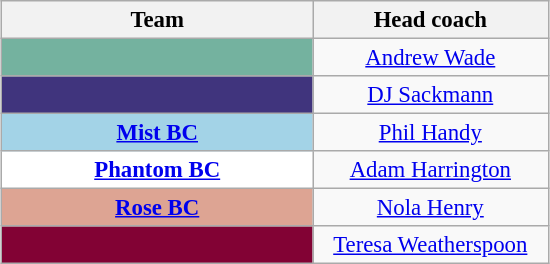<table class="wikitable sortable plainrowheaders" style="font-size:95%; text-align:center; margin:1em auto;">
<tr>
<th width=200>Team</th>
<th width=150>Head coach</th>
</tr>
<tr>
<td style="background:#74b29f"><strong></strong></td>
<td><a href='#'>Andrew Wade</a></td>
</tr>
<tr>
<td style="background:#40347d"><strong></strong></td>
<td><a href='#'>DJ Sackmann</a></td>
</tr>
<tr>
<td style="background:#a3d3e7"><strong><a href='#'>Mist BC</a></strong></td>
<td><a href='#'>Phil Handy</a></td>
</tr>
<tr>
<td style="background:white"><strong><a href='#'>Phantom BC</a></strong></td>
<td><a href='#'>Adam Harrington</a></td>
</tr>
<tr>
<td style="background:#dda493"><strong><a href='#'>Rose BC</a></strong></td>
<td><a href='#'>Nola Henry</a></td>
</tr>
<tr>
<td style="background:#820234"><strong></strong></td>
<td><a href='#'>Teresa Weatherspoon</a></td>
</tr>
</table>
